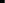<table style="border-collapse:collapse" cellpadding="0">
<tr>
<td style="border:1px solid black;"></td>
<td style="border:1px solid black;"></td>
</tr>
</table>
